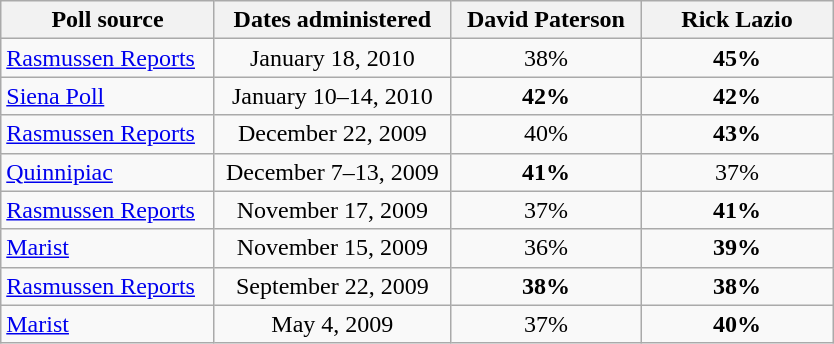<table class="wikitable">
<tr valign=bottom>
<th style="width:135px;">Poll source</th>
<th style="width:150px;">Dates administered</th>
<th style="width:120px;">David Paterson</th>
<th style="width:120px;">Rick Lazio</th>
</tr>
<tr>
<td><a href='#'>Rasmussen Reports</a></td>
<td align=center>January 18, 2010</td>
<td align=center>38%</td>
<td align=center ><strong>45%</strong></td>
</tr>
<tr>
<td><a href='#'>Siena Poll</a></td>
<td align=center>January 10–14, 2010</td>
<td align=center><strong>42%</strong></td>
<td align=center><strong>42%</strong></td>
</tr>
<tr>
<td><a href='#'>Rasmussen Reports</a></td>
<td align=center>December 22, 2009</td>
<td align=center>40%</td>
<td align=center ><strong>43%</strong></td>
</tr>
<tr>
<td><a href='#'>Quinnipiac</a></td>
<td align=center>December 7–13, 2009</td>
<td align=center ><strong>41%</strong></td>
<td align=center>37%</td>
</tr>
<tr>
<td><a href='#'>Rasmussen Reports</a></td>
<td align=center>November 17, 2009</td>
<td align=center>37%</td>
<td align=center ><strong>41%</strong></td>
</tr>
<tr>
<td><a href='#'>Marist</a></td>
<td align=center>November 15, 2009</td>
<td align=center>36%</td>
<td align=center ><strong>39%</strong></td>
</tr>
<tr>
<td><a href='#'>Rasmussen Reports</a></td>
<td align=center>September 22, 2009</td>
<td align=center><strong>38%</strong></td>
<td align=center><strong>38%</strong></td>
</tr>
<tr>
<td><a href='#'>Marist</a></td>
<td align=center>May 4, 2009</td>
<td align=center>37%</td>
<td align=center ><strong>40%</strong></td>
</tr>
</table>
